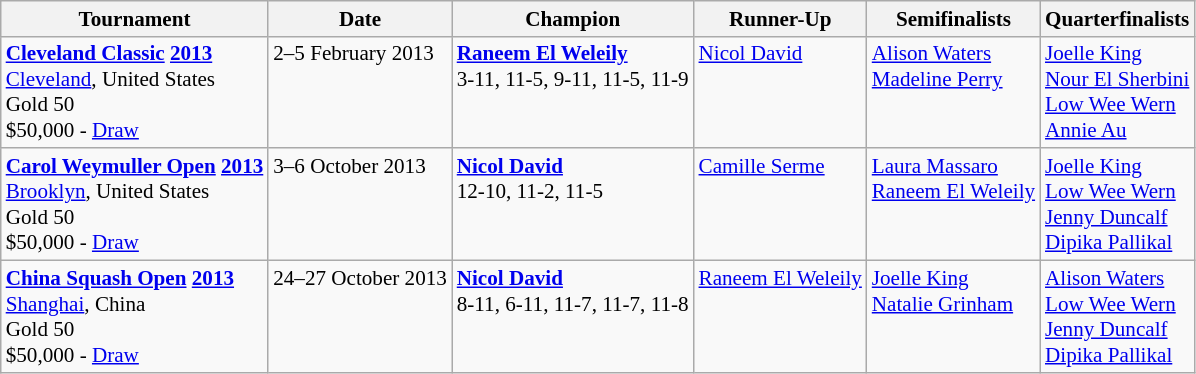<table class="wikitable" style="font-size:88%">
<tr>
<th>Tournament</th>
<th>Date</th>
<th>Champion</th>
<th>Runner-Up</th>
<th>Semifinalists</th>
<th>Quarterfinalists</th>
</tr>
<tr valign=top>
<td><strong><a href='#'>Cleveland Classic</a> <a href='#'>2013</a></strong><br> <a href='#'>Cleveland</a>, United States<br>Gold 50<br>$50,000 - <a href='#'>Draw</a></td>
<td>2–5 February 2013</td>
<td> <strong><a href='#'>Raneem El Weleily</a></strong><br>3-11, 11-5, 9-11, 11-5, 11-9</td>
<td> <a href='#'>Nicol David</a></td>
<td> <a href='#'>Alison Waters</a><br> <a href='#'>Madeline Perry</a></td>
<td> <a href='#'>Joelle King</a><br> <a href='#'>Nour El Sherbini</a><br> <a href='#'>Low Wee Wern</a><br> <a href='#'>Annie Au</a></td>
</tr>
<tr valign=top>
<td><strong><a href='#'>Carol Weymuller Open</a> <a href='#'>2013</a></strong><br> <a href='#'>Brooklyn</a>, United States<br>Gold 50<br>$50,000 - <a href='#'>Draw</a></td>
<td>3–6 October 2013</td>
<td> <strong><a href='#'>Nicol David</a></strong><br>12-10, 11-2, 11-5</td>
<td> <a href='#'>Camille Serme</a></td>
<td> <a href='#'>Laura Massaro</a><br> <a href='#'>Raneem El Weleily</a></td>
<td> <a href='#'>Joelle King</a><br> <a href='#'>Low Wee Wern</a><br> <a href='#'>Jenny Duncalf</a><br> <a href='#'>Dipika Pallikal</a></td>
</tr>
<tr valign=top>
<td><strong><a href='#'>China Squash Open</a> <a href='#'>2013</a></strong><br> <a href='#'>Shanghai</a>, China<br>Gold 50<br>$50,000 - <a href='#'>Draw</a></td>
<td>24–27 October 2013</td>
<td> <strong><a href='#'>Nicol David</a></strong><br>8-11, 6-11, 11-7, 11-7, 11-8</td>
<td> <a href='#'>Raneem El Weleily</a></td>
<td> <a href='#'>Joelle King</a><br> <a href='#'>Natalie Grinham</a></td>
<td> <a href='#'>Alison Waters</a><br> <a href='#'>Low Wee Wern</a><br> <a href='#'>Jenny Duncalf</a><br> <a href='#'>Dipika Pallikal</a></td>
</tr>
</table>
